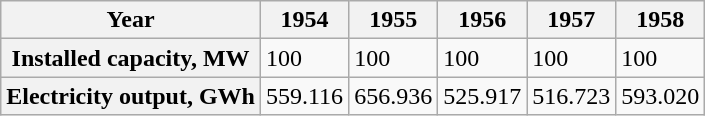<table class="wikitable">
<tr>
<th>Year</th>
<th>1954</th>
<th>1955</th>
<th>1956</th>
<th>1957</th>
<th>1958</th>
</tr>
<tr>
<th>Installed  capacity, MW</th>
<td>100</td>
<td>100</td>
<td>100</td>
<td>100</td>
<td>100</td>
</tr>
<tr>
<th>Electricity  output, GWh</th>
<td>559.116</td>
<td>656.936</td>
<td>525.917</td>
<td>516.723</td>
<td>593.020</td>
</tr>
</table>
